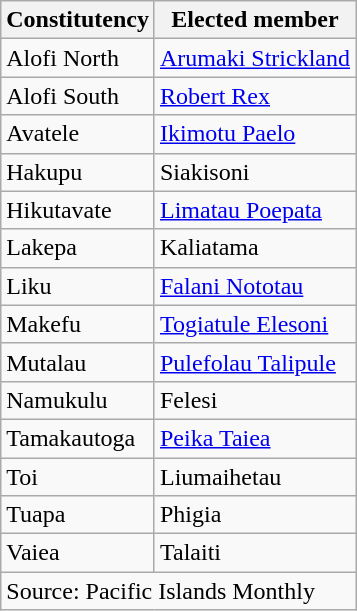<table class=wikitable>
<tr>
<th>Constitutency</th>
<th>Elected member</th>
</tr>
<tr>
<td>Alofi North</td>
<td><a href='#'>Arumaki Strickland</a></td>
</tr>
<tr>
<td>Alofi South</td>
<td><a href='#'>Robert Rex</a></td>
</tr>
<tr>
<td>Avatele</td>
<td><a href='#'>Ikimotu Paelo</a></td>
</tr>
<tr>
<td>Hakupu</td>
<td>Siakisoni</td>
</tr>
<tr>
<td>Hikutavate</td>
<td><a href='#'>Limatau Poepata</a></td>
</tr>
<tr>
<td>Lakepa</td>
<td>Kaliatama</td>
</tr>
<tr>
<td>Liku</td>
<td><a href='#'>Falani Nototau</a></td>
</tr>
<tr>
<td>Makefu</td>
<td><a href='#'>Togiatule Elesoni</a></td>
</tr>
<tr>
<td>Mutalau</td>
<td><a href='#'>Pulefolau Talipule</a></td>
</tr>
<tr>
<td>Namukulu</td>
<td>Felesi</td>
</tr>
<tr>
<td>Tamakautoga</td>
<td><a href='#'>Peika Taiea</a></td>
</tr>
<tr>
<td>Toi</td>
<td>Liumaihetau</td>
</tr>
<tr>
<td>Tuapa</td>
<td>Phigia</td>
</tr>
<tr>
<td>Vaiea</td>
<td>Talaiti</td>
</tr>
<tr>
<td colspan=2>Source: Pacific Islands Monthly</td>
</tr>
</table>
